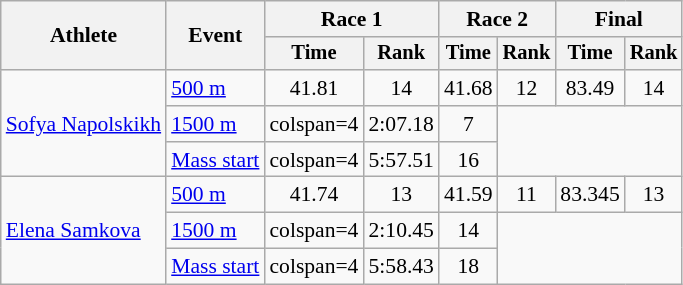<table class="wikitable" style="font-size:90%">
<tr>
<th rowspan=2>Athlete</th>
<th rowspan=2>Event</th>
<th colspan=2>Race 1</th>
<th colspan=2>Race 2</th>
<th colspan=2>Final</th>
</tr>
<tr style="font-size:95%">
<th>Time</th>
<th>Rank</th>
<th>Time</th>
<th>Rank</th>
<th>Time</th>
<th>Rank</th>
</tr>
<tr align=center>
<td align=left rowspan=3><a href='#'>Sofya Napolskikh</a></td>
<td align=left><a href='#'>500 m</a></td>
<td>41.81</td>
<td>14</td>
<td>41.68</td>
<td>12</td>
<td>83.49</td>
<td>14</td>
</tr>
<tr align=center>
<td align=left><a href='#'>1500 m</a></td>
<td>colspan=4 </td>
<td>2:07.18</td>
<td>7</td>
</tr>
<tr align=center>
<td align=left><a href='#'>Mass start</a></td>
<td>colspan=4 </td>
<td>5:57.51</td>
<td>16</td>
</tr>
<tr align=center>
<td align=left rowspan=3><a href='#'>Elena Samkova</a></td>
<td align=left><a href='#'>500 m</a></td>
<td>41.74</td>
<td>13</td>
<td>41.59</td>
<td>11</td>
<td>83.345</td>
<td>13</td>
</tr>
<tr align=center>
<td align=left><a href='#'>1500 m</a></td>
<td>colspan=4 </td>
<td>2:10.45</td>
<td>14</td>
</tr>
<tr align=center>
<td align=left><a href='#'>Mass start</a></td>
<td>colspan=4 </td>
<td>5:58.43</td>
<td>18</td>
</tr>
</table>
